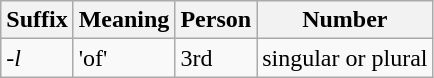<table class="wikitable">
<tr>
<th>Suffix</th>
<th>Meaning</th>
<th>Person</th>
<th>Number</th>
</tr>
<tr>
<td><em>-l</em></td>
<td>'of'</td>
<td>3rd</td>
<td>singular or plural</td>
</tr>
</table>
